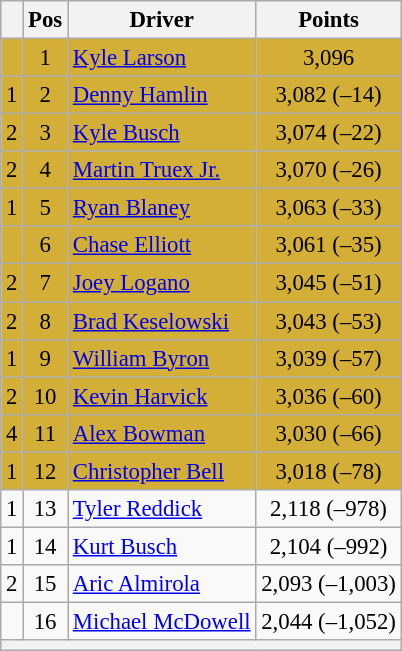<table class="wikitable" style="font-size: 95%">
<tr>
<th></th>
<th>Pos</th>
<th>Driver</th>
<th>Points</th>
</tr>
<tr style="background:#D4AF37;">
<td align="left"></td>
<td style="text-align:center;">1</td>
<td><a href='#'>Kyle Larson</a></td>
<td style="text-align:center;">3,096</td>
</tr>
<tr style="background:#D4AF37;">
<td align="left"> 1</td>
<td style="text-align:center;">2</td>
<td><a href='#'>Denny Hamlin</a></td>
<td style="text-align:center;">3,082 (–14)</td>
</tr>
<tr style="background:#D4AF37;">
<td align="left"> 2</td>
<td style="text-align:center;">3</td>
<td><a href='#'>Kyle Busch</a></td>
<td style="text-align:center;">3,074 (–22)</td>
</tr>
<tr style="background:#D4AF37;">
<td align="left"> 2</td>
<td style="text-align:center;">4</td>
<td><a href='#'>Martin Truex Jr.</a></td>
<td style="text-align:center;">3,070 (–26)</td>
</tr>
<tr style="background:#D4AF37;">
<td align="left"> 1</td>
<td style="text-align:center;">5</td>
<td><a href='#'>Ryan Blaney</a></td>
<td style="text-align:center;">3,063 (–33)</td>
</tr>
<tr style="background:#D4AF37;">
<td align="left"></td>
<td style="text-align:center;">6</td>
<td><a href='#'>Chase Elliott</a></td>
<td style="text-align:center;">3,061 (–35)</td>
</tr>
<tr style="background:#D4AF37;">
<td align="left"> 2</td>
<td style="text-align:center;">7</td>
<td><a href='#'>Joey Logano</a></td>
<td style="text-align:center;">3,045 (–51)</td>
</tr>
<tr style="background:#D4AF37;">
<td align="left"> 2</td>
<td style="text-align:center;">8</td>
<td><a href='#'>Brad Keselowski</a></td>
<td style="text-align:center;">3,043 (–53)</td>
</tr>
<tr style="background:#D4AF37;">
<td align="left"> 1</td>
<td style="text-align:center;">9</td>
<td><a href='#'>William Byron</a></td>
<td style="text-align:center;">3,039 (–57)</td>
</tr>
<tr style="background:#D4AF37;">
<td align="left"> 2</td>
<td style="text-align:center;">10</td>
<td><a href='#'>Kevin Harvick</a></td>
<td style="text-align:center;">3,036 (–60)</td>
</tr>
<tr style="background:#D4AF37;">
<td align="left"> 4</td>
<td style="text-align:center;">11</td>
<td><a href='#'>Alex Bowman</a></td>
<td style="text-align:center;">3,030 (–66)</td>
</tr>
<tr style="background:#D4AF37;">
<td align="left"> 1</td>
<td style="text-align:center;">12</td>
<td><a href='#'>Christopher Bell</a></td>
<td style="text-align:center;">3,018 (–78)</td>
</tr>
<tr>
<td align="left"> 1</td>
<td style="text-align:center;">13</td>
<td><a href='#'>Tyler Reddick</a></td>
<td style="text-align:center;">2,118 (–978)</td>
</tr>
<tr>
<td align="left"> 1</td>
<td style="text-align:center;">14</td>
<td><a href='#'>Kurt Busch</a></td>
<td style="text-align:center;">2,104 (–992)</td>
</tr>
<tr>
<td align="left"> 2</td>
<td style="text-align:center;">15</td>
<td><a href='#'>Aric Almirola</a></td>
<td style="text-align:center;">2,093 (–1,003)</td>
</tr>
<tr>
<td align="left"></td>
<td style="text-align:center;">16</td>
<td><a href='#'>Michael McDowell</a></td>
<td style="text-align:center;">2,044 (–1,052)</td>
</tr>
<tr class="sortbottom">
<th colspan="9"></th>
</tr>
</table>
